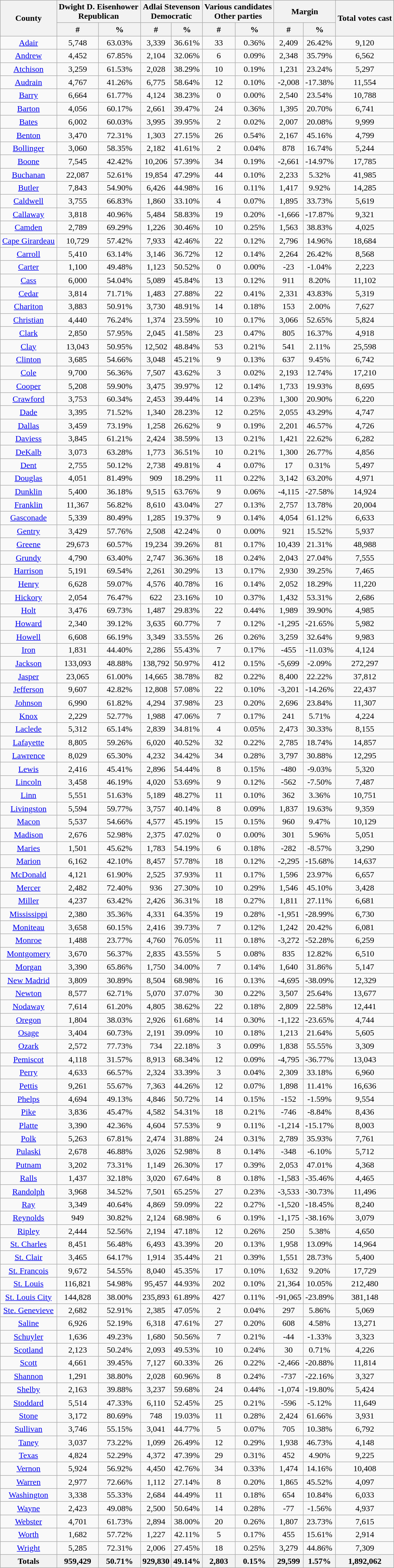<table width="60%" class="wikitable sortable">
<tr>
<th style="text-align:center;" rowspan="2">County</th>
<th style="text-align:center;" colspan="2">Dwight D. Eisenhower<br>Republican</th>
<th style="text-align:center;" colspan="2">Adlai Stevenson<br>Democratic</th>
<th style="text-align:center;" colspan="2">Various candidates<br>Other parties</th>
<th style="text-align:center;" colspan="2">Margin</th>
<th style="text-align:center;" rowspan="2">Total votes cast</th>
</tr>
<tr>
<th style="text-align:center;" data-sort-type="number">#</th>
<th style="text-align:center;" data-sort-type="number">%</th>
<th style="text-align:center;" data-sort-type="number">#</th>
<th style="text-align:center;" data-sort-type="number">%</th>
<th style="text-align:center;" data-sort-type="number">#</th>
<th style="text-align:center;" data-sort-type="number">%</th>
<th style="text-align:center;" data-sort-type="number">#</th>
<th style="text-align:center;" data-sort-type="number">%</th>
</tr>
<tr style="text-align:center;">
<td><a href='#'>Adair</a></td>
<td>5,748</td>
<td>63.03%</td>
<td>3,339</td>
<td>36.61%</td>
<td>33</td>
<td>0.36%</td>
<td>2,409</td>
<td>26.42%</td>
<td>9,120</td>
</tr>
<tr style="text-align:center;">
<td><a href='#'>Andrew</a></td>
<td>4,452</td>
<td>67.85%</td>
<td>2,104</td>
<td>32.06%</td>
<td>6</td>
<td>0.09%</td>
<td>2,348</td>
<td>35.79%</td>
<td>6,562</td>
</tr>
<tr style="text-align:center;">
<td><a href='#'>Atchison</a></td>
<td>3,259</td>
<td>61.53%</td>
<td>2,028</td>
<td>38.29%</td>
<td>10</td>
<td>0.19%</td>
<td>1,231</td>
<td>23.24%</td>
<td>5,297</td>
</tr>
<tr style="text-align:center;">
<td><a href='#'>Audrain</a></td>
<td>4,767</td>
<td>41.26%</td>
<td>6,775</td>
<td>58.64%</td>
<td>12</td>
<td>0.10%</td>
<td>-2,008</td>
<td>-17.38%</td>
<td>11,554</td>
</tr>
<tr style="text-align:center;">
<td><a href='#'>Barry</a></td>
<td>6,664</td>
<td>61.77%</td>
<td>4,124</td>
<td>38.23%</td>
<td>0</td>
<td>0.00%</td>
<td>2,540</td>
<td>23.54%</td>
<td>10,788</td>
</tr>
<tr style="text-align:center;">
<td><a href='#'>Barton</a></td>
<td>4,056</td>
<td>60.17%</td>
<td>2,661</td>
<td>39.47%</td>
<td>24</td>
<td>0.36%</td>
<td>1,395</td>
<td>20.70%</td>
<td>6,741</td>
</tr>
<tr style="text-align:center;">
<td><a href='#'>Bates</a></td>
<td>6,002</td>
<td>60.03%</td>
<td>3,995</td>
<td>39.95%</td>
<td>2</td>
<td>0.02%</td>
<td>2,007</td>
<td>20.08%</td>
<td>9,999</td>
</tr>
<tr style="text-align:center;">
<td><a href='#'>Benton</a></td>
<td>3,470</td>
<td>72.31%</td>
<td>1,303</td>
<td>27.15%</td>
<td>26</td>
<td>0.54%</td>
<td>2,167</td>
<td>45.16%</td>
<td>4,799</td>
</tr>
<tr style="text-align:center;">
<td><a href='#'>Bollinger</a></td>
<td>3,060</td>
<td>58.35%</td>
<td>2,182</td>
<td>41.61%</td>
<td>2</td>
<td>0.04%</td>
<td>878</td>
<td>16.74%</td>
<td>5,244</td>
</tr>
<tr style="text-align:center;">
<td><a href='#'>Boone</a></td>
<td>7,545</td>
<td>42.42%</td>
<td>10,206</td>
<td>57.39%</td>
<td>34</td>
<td>0.19%</td>
<td>-2,661</td>
<td>-14.97%</td>
<td>17,785</td>
</tr>
<tr style="text-align:center;">
<td><a href='#'>Buchanan</a></td>
<td>22,087</td>
<td>52.61%</td>
<td>19,854</td>
<td>47.29%</td>
<td>44</td>
<td>0.10%</td>
<td>2,233</td>
<td>5.32%</td>
<td>41,985</td>
</tr>
<tr style="text-align:center;">
<td><a href='#'>Butler</a></td>
<td>7,843</td>
<td>54.90%</td>
<td>6,426</td>
<td>44.98%</td>
<td>16</td>
<td>0.11%</td>
<td>1,417</td>
<td>9.92%</td>
<td>14,285</td>
</tr>
<tr style="text-align:center;">
<td><a href='#'>Caldwell</a></td>
<td>3,755</td>
<td>66.83%</td>
<td>1,860</td>
<td>33.10%</td>
<td>4</td>
<td>0.07%</td>
<td>1,895</td>
<td>33.73%</td>
<td>5,619</td>
</tr>
<tr style="text-align:center;">
<td><a href='#'>Callaway</a></td>
<td>3,818</td>
<td>40.96%</td>
<td>5,484</td>
<td>58.83%</td>
<td>19</td>
<td>0.20%</td>
<td>-1,666</td>
<td>-17.87%</td>
<td>9,321</td>
</tr>
<tr style="text-align:center;">
<td><a href='#'>Camden</a></td>
<td>2,789</td>
<td>69.29%</td>
<td>1,226</td>
<td>30.46%</td>
<td>10</td>
<td>0.25%</td>
<td>1,563</td>
<td>38.83%</td>
<td>4,025</td>
</tr>
<tr style="text-align:center;">
<td><a href='#'>Cape Girardeau</a></td>
<td>10,729</td>
<td>57.42%</td>
<td>7,933</td>
<td>42.46%</td>
<td>22</td>
<td>0.12%</td>
<td>2,796</td>
<td>14.96%</td>
<td>18,684</td>
</tr>
<tr style="text-align:center;">
<td><a href='#'>Carroll</a></td>
<td>5,410</td>
<td>63.14%</td>
<td>3,146</td>
<td>36.72%</td>
<td>12</td>
<td>0.14%</td>
<td>2,264</td>
<td>26.42%</td>
<td>8,568</td>
</tr>
<tr style="text-align:center;">
<td><a href='#'>Carter</a></td>
<td>1,100</td>
<td>49.48%</td>
<td>1,123</td>
<td>50.52%</td>
<td>0</td>
<td>0.00%</td>
<td>-23</td>
<td>-1.04%</td>
<td>2,223</td>
</tr>
<tr style="text-align:center;">
<td><a href='#'>Cass</a></td>
<td>6,000</td>
<td>54.04%</td>
<td>5,089</td>
<td>45.84%</td>
<td>13</td>
<td>0.12%</td>
<td>911</td>
<td>8.20%</td>
<td>11,102</td>
</tr>
<tr style="text-align:center;">
<td><a href='#'>Cedar</a></td>
<td>3,814</td>
<td>71.71%</td>
<td>1,483</td>
<td>27.88%</td>
<td>22</td>
<td>0.41%</td>
<td>2,331</td>
<td>43.83%</td>
<td>5,319</td>
</tr>
<tr style="text-align:center;">
<td><a href='#'>Chariton</a></td>
<td>3,883</td>
<td>50.91%</td>
<td>3,730</td>
<td>48.91%</td>
<td>14</td>
<td>0.18%</td>
<td>153</td>
<td>2.00%</td>
<td>7,627</td>
</tr>
<tr style="text-align:center;">
<td><a href='#'>Christian</a></td>
<td>4,440</td>
<td>76.24%</td>
<td>1,374</td>
<td>23.59%</td>
<td>10</td>
<td>0.17%</td>
<td>3,066</td>
<td>52.65%</td>
<td>5,824</td>
</tr>
<tr style="text-align:center;">
<td><a href='#'>Clark</a></td>
<td>2,850</td>
<td>57.95%</td>
<td>2,045</td>
<td>41.58%</td>
<td>23</td>
<td>0.47%</td>
<td>805</td>
<td>16.37%</td>
<td>4,918</td>
</tr>
<tr style="text-align:center;">
<td><a href='#'>Clay</a></td>
<td>13,043</td>
<td>50.95%</td>
<td>12,502</td>
<td>48.84%</td>
<td>53</td>
<td>0.21%</td>
<td>541</td>
<td>2.11%</td>
<td>25,598</td>
</tr>
<tr style="text-align:center;">
<td><a href='#'>Clinton</a></td>
<td>3,685</td>
<td>54.66%</td>
<td>3,048</td>
<td>45.21%</td>
<td>9</td>
<td>0.13%</td>
<td>637</td>
<td>9.45%</td>
<td>6,742</td>
</tr>
<tr style="text-align:center;">
<td><a href='#'>Cole</a></td>
<td>9,700</td>
<td>56.36%</td>
<td>7,507</td>
<td>43.62%</td>
<td>3</td>
<td>0.02%</td>
<td>2,193</td>
<td>12.74%</td>
<td>17,210</td>
</tr>
<tr style="text-align:center;">
<td><a href='#'>Cooper</a></td>
<td>5,208</td>
<td>59.90%</td>
<td>3,475</td>
<td>39.97%</td>
<td>12</td>
<td>0.14%</td>
<td>1,733</td>
<td>19.93%</td>
<td>8,695</td>
</tr>
<tr style="text-align:center;">
<td><a href='#'>Crawford</a></td>
<td>3,753</td>
<td>60.34%</td>
<td>2,453</td>
<td>39.44%</td>
<td>14</td>
<td>0.23%</td>
<td>1,300</td>
<td>20.90%</td>
<td>6,220</td>
</tr>
<tr style="text-align:center;">
<td><a href='#'>Dade</a></td>
<td>3,395</td>
<td>71.52%</td>
<td>1,340</td>
<td>28.23%</td>
<td>12</td>
<td>0.25%</td>
<td>2,055</td>
<td>43.29%</td>
<td>4,747</td>
</tr>
<tr style="text-align:center;">
<td><a href='#'>Dallas</a></td>
<td>3,459</td>
<td>73.19%</td>
<td>1,258</td>
<td>26.62%</td>
<td>9</td>
<td>0.19%</td>
<td>2,201</td>
<td>46.57%</td>
<td>4,726</td>
</tr>
<tr style="text-align:center;">
<td><a href='#'>Daviess</a></td>
<td>3,845</td>
<td>61.21%</td>
<td>2,424</td>
<td>38.59%</td>
<td>13</td>
<td>0.21%</td>
<td>1,421</td>
<td>22.62%</td>
<td>6,282</td>
</tr>
<tr style="text-align:center;">
<td><a href='#'>DeKalb</a></td>
<td>3,073</td>
<td>63.28%</td>
<td>1,773</td>
<td>36.51%</td>
<td>10</td>
<td>0.21%</td>
<td>1,300</td>
<td>26.77%</td>
<td>4,856</td>
</tr>
<tr style="text-align:center;">
<td><a href='#'>Dent</a></td>
<td>2,755</td>
<td>50.12%</td>
<td>2,738</td>
<td>49.81%</td>
<td>4</td>
<td>0.07%</td>
<td>17</td>
<td>0.31%</td>
<td>5,497</td>
</tr>
<tr style="text-align:center;">
<td><a href='#'>Douglas</a></td>
<td>4,051</td>
<td>81.49%</td>
<td>909</td>
<td>18.29%</td>
<td>11</td>
<td>0.22%</td>
<td>3,142</td>
<td>63.20%</td>
<td>4,971</td>
</tr>
<tr style="text-align:center;">
<td><a href='#'>Dunklin</a></td>
<td>5,400</td>
<td>36.18%</td>
<td>9,515</td>
<td>63.76%</td>
<td>9</td>
<td>0.06%</td>
<td>-4,115</td>
<td>-27.58%</td>
<td>14,924</td>
</tr>
<tr style="text-align:center;">
<td><a href='#'>Franklin</a></td>
<td>11,367</td>
<td>56.82%</td>
<td>8,610</td>
<td>43.04%</td>
<td>27</td>
<td>0.13%</td>
<td>2,757</td>
<td>13.78%</td>
<td>20,004</td>
</tr>
<tr style="text-align:center;">
<td><a href='#'>Gasconade</a></td>
<td>5,339</td>
<td>80.49%</td>
<td>1,285</td>
<td>19.37%</td>
<td>9</td>
<td>0.14%</td>
<td>4,054</td>
<td>61.12%</td>
<td>6,633</td>
</tr>
<tr style="text-align:center;">
<td><a href='#'>Gentry</a></td>
<td>3,429</td>
<td>57.76%</td>
<td>2,508</td>
<td>42.24%</td>
<td>0</td>
<td>0.00%</td>
<td>921</td>
<td>15.52%</td>
<td>5,937</td>
</tr>
<tr style="text-align:center;">
<td><a href='#'>Greene</a></td>
<td>29,673</td>
<td>60.57%</td>
<td>19,234</td>
<td>39.26%</td>
<td>81</td>
<td>0.17%</td>
<td>10,439</td>
<td>21.31%</td>
<td>48,988</td>
</tr>
<tr style="text-align:center;">
<td><a href='#'>Grundy</a></td>
<td>4,790</td>
<td>63.40%</td>
<td>2,747</td>
<td>36.36%</td>
<td>18</td>
<td>0.24%</td>
<td>2,043</td>
<td>27.04%</td>
<td>7,555</td>
</tr>
<tr style="text-align:center;">
<td><a href='#'>Harrison</a></td>
<td>5,191</td>
<td>69.54%</td>
<td>2,261</td>
<td>30.29%</td>
<td>13</td>
<td>0.17%</td>
<td>2,930</td>
<td>39.25%</td>
<td>7,465</td>
</tr>
<tr style="text-align:center;">
<td><a href='#'>Henry</a></td>
<td>6,628</td>
<td>59.07%</td>
<td>4,576</td>
<td>40.78%</td>
<td>16</td>
<td>0.14%</td>
<td>2,052</td>
<td>18.29%</td>
<td>11,220</td>
</tr>
<tr style="text-align:center;">
<td><a href='#'>Hickory</a></td>
<td>2,054</td>
<td>76.47%</td>
<td>622</td>
<td>23.16%</td>
<td>10</td>
<td>0.37%</td>
<td>1,432</td>
<td>53.31%</td>
<td>2,686</td>
</tr>
<tr style="text-align:center;">
<td><a href='#'>Holt</a></td>
<td>3,476</td>
<td>69.73%</td>
<td>1,487</td>
<td>29.83%</td>
<td>22</td>
<td>0.44%</td>
<td>1,989</td>
<td>39.90%</td>
<td>4,985</td>
</tr>
<tr style="text-align:center;">
<td><a href='#'>Howard</a></td>
<td>2,340</td>
<td>39.12%</td>
<td>3,635</td>
<td>60.77%</td>
<td>7</td>
<td>0.12%</td>
<td>-1,295</td>
<td>-21.65%</td>
<td>5,982</td>
</tr>
<tr style="text-align:center;">
<td><a href='#'>Howell</a></td>
<td>6,608</td>
<td>66.19%</td>
<td>3,349</td>
<td>33.55%</td>
<td>26</td>
<td>0.26%</td>
<td>3,259</td>
<td>32.64%</td>
<td>9,983</td>
</tr>
<tr style="text-align:center;">
<td><a href='#'>Iron</a></td>
<td>1,831</td>
<td>44.40%</td>
<td>2,286</td>
<td>55.43%</td>
<td>7</td>
<td>0.17%</td>
<td>-455</td>
<td>-11.03%</td>
<td>4,124</td>
</tr>
<tr style="text-align:center;">
<td><a href='#'>Jackson</a></td>
<td>133,093</td>
<td>48.88%</td>
<td>138,792</td>
<td>50.97%</td>
<td>412</td>
<td>0.15%</td>
<td>-5,699</td>
<td>-2.09%</td>
<td>272,297</td>
</tr>
<tr style="text-align:center;">
<td><a href='#'>Jasper</a></td>
<td>23,065</td>
<td>61.00%</td>
<td>14,665</td>
<td>38.78%</td>
<td>82</td>
<td>0.22%</td>
<td>8,400</td>
<td>22.22%</td>
<td>37,812</td>
</tr>
<tr style="text-align:center;">
<td><a href='#'>Jefferson</a></td>
<td>9,607</td>
<td>42.82%</td>
<td>12,808</td>
<td>57.08%</td>
<td>22</td>
<td>0.10%</td>
<td>-3,201</td>
<td>-14.26%</td>
<td>22,437</td>
</tr>
<tr style="text-align:center;">
<td><a href='#'>Johnson</a></td>
<td>6,990</td>
<td>61.82%</td>
<td>4,294</td>
<td>37.98%</td>
<td>23</td>
<td>0.20%</td>
<td>2,696</td>
<td>23.84%</td>
<td>11,307</td>
</tr>
<tr style="text-align:center;">
<td><a href='#'>Knox</a></td>
<td>2,229</td>
<td>52.77%</td>
<td>1,988</td>
<td>47.06%</td>
<td>7</td>
<td>0.17%</td>
<td>241</td>
<td>5.71%</td>
<td>4,224</td>
</tr>
<tr style="text-align:center;">
<td><a href='#'>Laclede</a></td>
<td>5,312</td>
<td>65.14%</td>
<td>2,839</td>
<td>34.81%</td>
<td>4</td>
<td>0.05%</td>
<td>2,473</td>
<td>30.33%</td>
<td>8,155</td>
</tr>
<tr style="text-align:center;">
<td><a href='#'>Lafayette</a></td>
<td>8,805</td>
<td>59.26%</td>
<td>6,020</td>
<td>40.52%</td>
<td>32</td>
<td>0.22%</td>
<td>2,785</td>
<td>18.74%</td>
<td>14,857</td>
</tr>
<tr style="text-align:center;">
<td><a href='#'>Lawrence</a></td>
<td>8,029</td>
<td>65.30%</td>
<td>4,232</td>
<td>34.42%</td>
<td>34</td>
<td>0.28%</td>
<td>3,797</td>
<td>30.88%</td>
<td>12,295</td>
</tr>
<tr style="text-align:center;">
<td><a href='#'>Lewis</a></td>
<td>2,416</td>
<td>45.41%</td>
<td>2,896</td>
<td>54.44%</td>
<td>8</td>
<td>0.15%</td>
<td>-480</td>
<td>-9.03%</td>
<td>5,320</td>
</tr>
<tr style="text-align:center;">
<td><a href='#'>Lincoln</a></td>
<td>3,458</td>
<td>46.19%</td>
<td>4,020</td>
<td>53.69%</td>
<td>9</td>
<td>0.12%</td>
<td>-562</td>
<td>-7.50%</td>
<td>7,487</td>
</tr>
<tr style="text-align:center;">
<td><a href='#'>Linn</a></td>
<td>5,551</td>
<td>51.63%</td>
<td>5,189</td>
<td>48.27%</td>
<td>11</td>
<td>0.10%</td>
<td>362</td>
<td>3.36%</td>
<td>10,751</td>
</tr>
<tr style="text-align:center;">
<td><a href='#'>Livingston</a></td>
<td>5,594</td>
<td>59.77%</td>
<td>3,757</td>
<td>40.14%</td>
<td>8</td>
<td>0.09%</td>
<td>1,837</td>
<td>19.63%</td>
<td>9,359</td>
</tr>
<tr style="text-align:center;">
<td><a href='#'>Macon</a></td>
<td>5,537</td>
<td>54.66%</td>
<td>4,577</td>
<td>45.19%</td>
<td>15</td>
<td>0.15%</td>
<td>960</td>
<td>9.47%</td>
<td>10,129</td>
</tr>
<tr style="text-align:center;">
<td><a href='#'>Madison</a></td>
<td>2,676</td>
<td>52.98%</td>
<td>2,375</td>
<td>47.02%</td>
<td>0</td>
<td>0.00%</td>
<td>301</td>
<td>5.96%</td>
<td>5,051</td>
</tr>
<tr style="text-align:center;">
<td><a href='#'>Maries</a></td>
<td>1,501</td>
<td>45.62%</td>
<td>1,783</td>
<td>54.19%</td>
<td>6</td>
<td>0.18%</td>
<td>-282</td>
<td>-8.57%</td>
<td>3,290</td>
</tr>
<tr style="text-align:center;">
<td><a href='#'>Marion</a></td>
<td>6,162</td>
<td>42.10%</td>
<td>8,457</td>
<td>57.78%</td>
<td>18</td>
<td>0.12%</td>
<td>-2,295</td>
<td>-15.68%</td>
<td>14,637</td>
</tr>
<tr style="text-align:center;">
<td><a href='#'>McDonald</a></td>
<td>4,121</td>
<td>61.90%</td>
<td>2,525</td>
<td>37.93%</td>
<td>11</td>
<td>0.17%</td>
<td>1,596</td>
<td>23.97%</td>
<td>6,657</td>
</tr>
<tr style="text-align:center;">
<td><a href='#'>Mercer</a></td>
<td>2,482</td>
<td>72.40%</td>
<td>936</td>
<td>27.30%</td>
<td>10</td>
<td>0.29%</td>
<td>1,546</td>
<td>45.10%</td>
<td>3,428</td>
</tr>
<tr style="text-align:center;">
<td><a href='#'>Miller</a></td>
<td>4,237</td>
<td>63.42%</td>
<td>2,426</td>
<td>36.31%</td>
<td>18</td>
<td>0.27%</td>
<td>1,811</td>
<td>27.11%</td>
<td>6,681</td>
</tr>
<tr style="text-align:center;">
<td><a href='#'>Mississippi</a></td>
<td>2,380</td>
<td>35.36%</td>
<td>4,331</td>
<td>64.35%</td>
<td>19</td>
<td>0.28%</td>
<td>-1,951</td>
<td>-28.99%</td>
<td>6,730</td>
</tr>
<tr style="text-align:center;">
<td><a href='#'>Moniteau</a></td>
<td>3,658</td>
<td>60.15%</td>
<td>2,416</td>
<td>39.73%</td>
<td>7</td>
<td>0.12%</td>
<td>1,242</td>
<td>20.42%</td>
<td>6,081</td>
</tr>
<tr style="text-align:center;">
<td><a href='#'>Monroe</a></td>
<td>1,488</td>
<td>23.77%</td>
<td>4,760</td>
<td>76.05%</td>
<td>11</td>
<td>0.18%</td>
<td>-3,272</td>
<td>-52.28%</td>
<td>6,259</td>
</tr>
<tr style="text-align:center;">
<td><a href='#'>Montgomery</a></td>
<td>3,670</td>
<td>56.37%</td>
<td>2,835</td>
<td>43.55%</td>
<td>5</td>
<td>0.08%</td>
<td>835</td>
<td>12.82%</td>
<td>6,510</td>
</tr>
<tr style="text-align:center;">
<td><a href='#'>Morgan</a></td>
<td>3,390</td>
<td>65.86%</td>
<td>1,750</td>
<td>34.00%</td>
<td>7</td>
<td>0.14%</td>
<td>1,640</td>
<td>31.86%</td>
<td>5,147</td>
</tr>
<tr style="text-align:center;">
<td><a href='#'>New Madrid</a></td>
<td>3,809</td>
<td>30.89%</td>
<td>8,504</td>
<td>68.98%</td>
<td>16</td>
<td>0.13%</td>
<td>-4,695</td>
<td>-38.09%</td>
<td>12,329</td>
</tr>
<tr style="text-align:center;">
<td><a href='#'>Newton</a></td>
<td>8,577</td>
<td>62.71%</td>
<td>5,070</td>
<td>37.07%</td>
<td>30</td>
<td>0.22%</td>
<td>3,507</td>
<td>25.64%</td>
<td>13,677</td>
</tr>
<tr style="text-align:center;">
<td><a href='#'>Nodaway</a></td>
<td>7,614</td>
<td>61.20%</td>
<td>4,805</td>
<td>38.62%</td>
<td>22</td>
<td>0.18%</td>
<td>2,809</td>
<td>22.58%</td>
<td>12,441</td>
</tr>
<tr style="text-align:center;">
<td><a href='#'>Oregon</a></td>
<td>1,804</td>
<td>38.03%</td>
<td>2,926</td>
<td>61.68%</td>
<td>14</td>
<td>0.30%</td>
<td>-1,122</td>
<td>-23.65%</td>
<td>4,744</td>
</tr>
<tr style="text-align:center;">
<td><a href='#'>Osage</a></td>
<td>3,404</td>
<td>60.73%</td>
<td>2,191</td>
<td>39.09%</td>
<td>10</td>
<td>0.18%</td>
<td>1,213</td>
<td>21.64%</td>
<td>5,605</td>
</tr>
<tr style="text-align:center;">
<td><a href='#'>Ozark</a></td>
<td>2,572</td>
<td>77.73%</td>
<td>734</td>
<td>22.18%</td>
<td>3</td>
<td>0.09%</td>
<td>1,838</td>
<td>55.55%</td>
<td>3,309</td>
</tr>
<tr style="text-align:center;">
<td><a href='#'>Pemiscot</a></td>
<td>4,118</td>
<td>31.57%</td>
<td>8,913</td>
<td>68.34%</td>
<td>12</td>
<td>0.09%</td>
<td>-4,795</td>
<td>-36.77%</td>
<td>13,043</td>
</tr>
<tr style="text-align:center;">
<td><a href='#'>Perry</a></td>
<td>4,633</td>
<td>66.57%</td>
<td>2,324</td>
<td>33.39%</td>
<td>3</td>
<td>0.04%</td>
<td>2,309</td>
<td>33.18%</td>
<td>6,960</td>
</tr>
<tr style="text-align:center;">
<td><a href='#'>Pettis</a></td>
<td>9,261</td>
<td>55.67%</td>
<td>7,363</td>
<td>44.26%</td>
<td>12</td>
<td>0.07%</td>
<td>1,898</td>
<td>11.41%</td>
<td>16,636</td>
</tr>
<tr style="text-align:center;">
<td><a href='#'>Phelps</a></td>
<td>4,694</td>
<td>49.13%</td>
<td>4,846</td>
<td>50.72%</td>
<td>14</td>
<td>0.15%</td>
<td>-152</td>
<td>-1.59%</td>
<td>9,554</td>
</tr>
<tr style="text-align:center;">
<td><a href='#'>Pike</a></td>
<td>3,836</td>
<td>45.47%</td>
<td>4,582</td>
<td>54.31%</td>
<td>18</td>
<td>0.21%</td>
<td>-746</td>
<td>-8.84%</td>
<td>8,436</td>
</tr>
<tr style="text-align:center;">
<td><a href='#'>Platte</a></td>
<td>3,390</td>
<td>42.36%</td>
<td>4,604</td>
<td>57.53%</td>
<td>9</td>
<td>0.11%</td>
<td>-1,214</td>
<td>-15.17%</td>
<td>8,003</td>
</tr>
<tr style="text-align:center;">
<td><a href='#'>Polk</a></td>
<td>5,263</td>
<td>67.81%</td>
<td>2,474</td>
<td>31.88%</td>
<td>24</td>
<td>0.31%</td>
<td>2,789</td>
<td>35.93%</td>
<td>7,761</td>
</tr>
<tr style="text-align:center;">
<td><a href='#'>Pulaski</a></td>
<td>2,678</td>
<td>46.88%</td>
<td>3,026</td>
<td>52.98%</td>
<td>8</td>
<td>0.14%</td>
<td>-348</td>
<td>-6.10%</td>
<td>5,712</td>
</tr>
<tr style="text-align:center;">
<td><a href='#'>Putnam</a></td>
<td>3,202</td>
<td>73.31%</td>
<td>1,149</td>
<td>26.30%</td>
<td>17</td>
<td>0.39%</td>
<td>2,053</td>
<td>47.01%</td>
<td>4,368</td>
</tr>
<tr style="text-align:center;">
<td><a href='#'>Ralls</a></td>
<td>1,437</td>
<td>32.18%</td>
<td>3,020</td>
<td>67.64%</td>
<td>8</td>
<td>0.18%</td>
<td>-1,583</td>
<td>-35.46%</td>
<td>4,465</td>
</tr>
<tr style="text-align:center;">
<td><a href='#'>Randolph</a></td>
<td>3,968</td>
<td>34.52%</td>
<td>7,501</td>
<td>65.25%</td>
<td>27</td>
<td>0.23%</td>
<td>-3,533</td>
<td>-30.73%</td>
<td>11,496</td>
</tr>
<tr style="text-align:center;">
<td><a href='#'>Ray</a></td>
<td>3,349</td>
<td>40.64%</td>
<td>4,869</td>
<td>59.09%</td>
<td>22</td>
<td>0.27%</td>
<td>-1,520</td>
<td>-18.45%</td>
<td>8,240</td>
</tr>
<tr style="text-align:center;">
<td><a href='#'>Reynolds</a></td>
<td>949</td>
<td>30.82%</td>
<td>2,124</td>
<td>68.98%</td>
<td>6</td>
<td>0.19%</td>
<td>-1,175</td>
<td>-38.16%</td>
<td>3,079</td>
</tr>
<tr style="text-align:center;">
<td><a href='#'>Ripley</a></td>
<td>2,444</td>
<td>52.56%</td>
<td>2,194</td>
<td>47.18%</td>
<td>12</td>
<td>0.26%</td>
<td>250</td>
<td>5.38%</td>
<td>4,650</td>
</tr>
<tr style="text-align:center;">
<td><a href='#'>St. Charles</a></td>
<td>8,451</td>
<td>56.48%</td>
<td>6,493</td>
<td>43.39%</td>
<td>20</td>
<td>0.13%</td>
<td>1,958</td>
<td>13.09%</td>
<td>14,964</td>
</tr>
<tr style="text-align:center;">
<td><a href='#'>St. Clair</a></td>
<td>3,465</td>
<td>64.17%</td>
<td>1,914</td>
<td>35.44%</td>
<td>21</td>
<td>0.39%</td>
<td>1,551</td>
<td>28.73%</td>
<td>5,400</td>
</tr>
<tr style="text-align:center;">
<td><a href='#'>St. Francois</a></td>
<td>9,672</td>
<td>54.55%</td>
<td>8,040</td>
<td>45.35%</td>
<td>17</td>
<td>0.10%</td>
<td>1,632</td>
<td>9.20%</td>
<td>17,729</td>
</tr>
<tr style="text-align:center;">
<td><a href='#'>St. Louis</a></td>
<td>116,821</td>
<td>54.98%</td>
<td>95,457</td>
<td>44.93%</td>
<td>202</td>
<td>0.10%</td>
<td>21,364</td>
<td>10.05%</td>
<td>212,480</td>
</tr>
<tr style="text-align:center;">
<td><a href='#'>St. Louis City</a></td>
<td>144,828</td>
<td>38.00%</td>
<td>235,893</td>
<td>61.89%</td>
<td>427</td>
<td>0.11%</td>
<td>-91,065</td>
<td>-23.89%</td>
<td>381,148</td>
</tr>
<tr style="text-align:center;">
<td><a href='#'>Ste. Genevieve</a></td>
<td>2,682</td>
<td>52.91%</td>
<td>2,385</td>
<td>47.05%</td>
<td>2</td>
<td>0.04%</td>
<td>297</td>
<td>5.86%</td>
<td>5,069</td>
</tr>
<tr style="text-align:center;">
<td><a href='#'>Saline</a></td>
<td>6,926</td>
<td>52.19%</td>
<td>6,318</td>
<td>47.61%</td>
<td>27</td>
<td>0.20%</td>
<td>608</td>
<td>4.58%</td>
<td>13,271</td>
</tr>
<tr style="text-align:center;">
<td><a href='#'>Schuyler</a></td>
<td>1,636</td>
<td>49.23%</td>
<td>1,680</td>
<td>50.56%</td>
<td>7</td>
<td>0.21%</td>
<td>-44</td>
<td>-1.33%</td>
<td>3,323</td>
</tr>
<tr style="text-align:center;">
<td><a href='#'>Scotland</a></td>
<td>2,123</td>
<td>50.24%</td>
<td>2,093</td>
<td>49.53%</td>
<td>10</td>
<td>0.24%</td>
<td>30</td>
<td>0.71%</td>
<td>4,226</td>
</tr>
<tr style="text-align:center;">
<td><a href='#'>Scott</a></td>
<td>4,661</td>
<td>39.45%</td>
<td>7,127</td>
<td>60.33%</td>
<td>26</td>
<td>0.22%</td>
<td>-2,466</td>
<td>-20.88%</td>
<td>11,814</td>
</tr>
<tr style="text-align:center;">
<td><a href='#'>Shannon</a></td>
<td>1,291</td>
<td>38.80%</td>
<td>2,028</td>
<td>60.96%</td>
<td>8</td>
<td>0.24%</td>
<td>-737</td>
<td>-22.16%</td>
<td>3,327</td>
</tr>
<tr style="text-align:center;">
<td><a href='#'>Shelby</a></td>
<td>2,163</td>
<td>39.88%</td>
<td>3,237</td>
<td>59.68%</td>
<td>24</td>
<td>0.44%</td>
<td>-1,074</td>
<td>-19.80%</td>
<td>5,424</td>
</tr>
<tr style="text-align:center;">
<td><a href='#'>Stoddard</a></td>
<td>5,514</td>
<td>47.33%</td>
<td>6,110</td>
<td>52.45%</td>
<td>25</td>
<td>0.21%</td>
<td>-596</td>
<td>-5.12%</td>
<td>11,649</td>
</tr>
<tr style="text-align:center;">
<td><a href='#'>Stone</a></td>
<td>3,172</td>
<td>80.69%</td>
<td>748</td>
<td>19.03%</td>
<td>11</td>
<td>0.28%</td>
<td>2,424</td>
<td>61.66%</td>
<td>3,931</td>
</tr>
<tr style="text-align:center;">
<td><a href='#'>Sullivan</a></td>
<td>3,746</td>
<td>55.15%</td>
<td>3,041</td>
<td>44.77%</td>
<td>5</td>
<td>0.07%</td>
<td>705</td>
<td>10.38%</td>
<td>6,792</td>
</tr>
<tr style="text-align:center;">
<td><a href='#'>Taney</a></td>
<td>3,037</td>
<td>73.22%</td>
<td>1,099</td>
<td>26.49%</td>
<td>12</td>
<td>0.29%</td>
<td>1,938</td>
<td>46.73%</td>
<td>4,148</td>
</tr>
<tr style="text-align:center;">
<td><a href='#'>Texas</a></td>
<td>4,824</td>
<td>52.29%</td>
<td>4,372</td>
<td>47.39%</td>
<td>29</td>
<td>0.31%</td>
<td>452</td>
<td>4.90%</td>
<td>9,225</td>
</tr>
<tr style="text-align:center;">
<td><a href='#'>Vernon</a></td>
<td>5,924</td>
<td>56.92%</td>
<td>4,450</td>
<td>42.76%</td>
<td>34</td>
<td>0.33%</td>
<td>1,474</td>
<td>14.16%</td>
<td>10,408</td>
</tr>
<tr style="text-align:center;">
<td><a href='#'>Warren</a></td>
<td>2,977</td>
<td>72.66%</td>
<td>1,112</td>
<td>27.14%</td>
<td>8</td>
<td>0.20%</td>
<td>1,865</td>
<td>45.52%</td>
<td>4,097</td>
</tr>
<tr style="text-align:center;">
<td><a href='#'>Washington</a></td>
<td>3,338</td>
<td>55.33%</td>
<td>2,684</td>
<td>44.49%</td>
<td>11</td>
<td>0.18%</td>
<td>654</td>
<td>10.84%</td>
<td>6,033</td>
</tr>
<tr style="text-align:center;">
<td><a href='#'>Wayne</a></td>
<td>2,423</td>
<td>49.08%</td>
<td>2,500</td>
<td>50.64%</td>
<td>14</td>
<td>0.28%</td>
<td>-77</td>
<td>-1.56%</td>
<td>4,937</td>
</tr>
<tr style="text-align:center;">
<td><a href='#'>Webster</a></td>
<td>4,701</td>
<td>61.73%</td>
<td>2,894</td>
<td>38.00%</td>
<td>20</td>
<td>0.26%</td>
<td>1,807</td>
<td>23.73%</td>
<td>7,615</td>
</tr>
<tr style="text-align:center;">
<td><a href='#'>Worth</a></td>
<td>1,682</td>
<td>57.72%</td>
<td>1,227</td>
<td>42.11%</td>
<td>5</td>
<td>0.17%</td>
<td>455</td>
<td>15.61%</td>
<td>2,914</td>
</tr>
<tr style="text-align:center;">
<td><a href='#'>Wright</a></td>
<td>5,285</td>
<td>72.31%</td>
<td>2,006</td>
<td>27.45%</td>
<td>18</td>
<td>0.25%</td>
<td>3,279</td>
<td>44.86%</td>
<td>7,309</td>
</tr>
<tr style="text-align:center;">
<th>Totals</th>
<th>959,429</th>
<th>50.71%</th>
<th>929,830</th>
<th>49.14%</th>
<th>2,803</th>
<th>0.15%</th>
<th>29,599</th>
<th>1.57%</th>
<th>1,892,062</th>
</tr>
</table>
